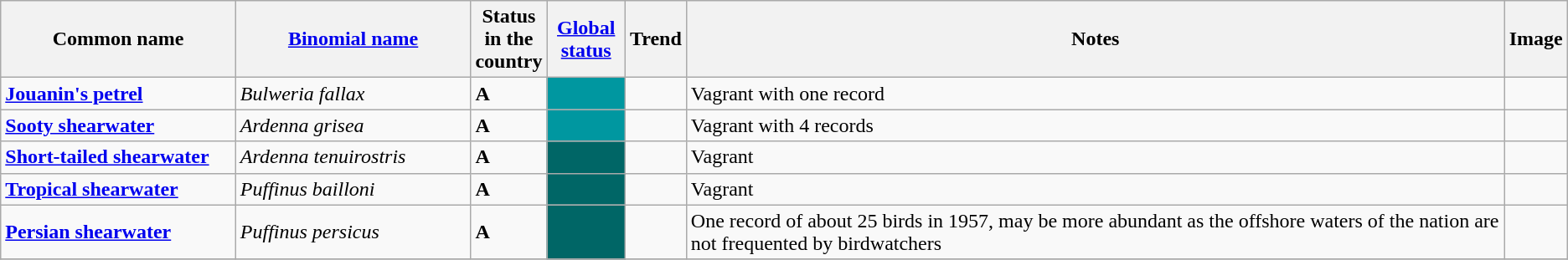<table class="wikitable sortable">
<tr>
<th width="15%">Common name</th>
<th width="15%"><a href='#'>Binomial name</a></th>
<th width="1%">Status in the country</th>
<th width="5%"><a href='#'>Global status</a></th>
<th width="1%">Trend</th>
<th class="unsortable">Notes</th>
<th class="unsortable">Image</th>
</tr>
<tr>
<td><strong><a href='#'>Jouanin's petrel</a></strong></td>
<td><em>Bulweria fallax</em></td>
<td><strong>A</strong></td>
<td align=center style="background: #0097a0"></td>
<td></td>
<td>Vagrant with one record</td>
<td></td>
</tr>
<tr>
<td><strong><a href='#'>Sooty shearwater</a></strong></td>
<td><em>Ardenna grisea</em></td>
<td><strong>A</strong></td>
<td align=center style="background: #0097a0"></td>
<td></td>
<td>Vagrant with 4 records</td>
<td></td>
</tr>
<tr>
<td><strong><a href='#'>Short-tailed shearwater</a></strong></td>
<td><em>Ardenna tenuirostris</em></td>
<td><strong>A</strong></td>
<td align=center style="background: #006666"></td>
<td align=center></td>
<td>Vagrant</td>
<td></td>
</tr>
<tr>
<td><strong><a href='#'>Tropical shearwater</a></strong></td>
<td><em>Puffinus bailloni</em></td>
<td><strong>A</strong></td>
<td align=center style="background: #006666"></td>
<td align=center></td>
<td>Vagrant</td>
<td></td>
</tr>
<tr>
<td><strong><a href='#'>Persian shearwater</a></strong></td>
<td><em>Puffinus persicus</em></td>
<td><strong>A</strong></td>
<td align=center style="background: #006666"></td>
<td align=center></td>
<td>One record of about 25 birds in 1957, may be more abundant as the offshore waters of the nation are not frequented by birdwatchers</td>
<td></td>
</tr>
<tr>
</tr>
</table>
